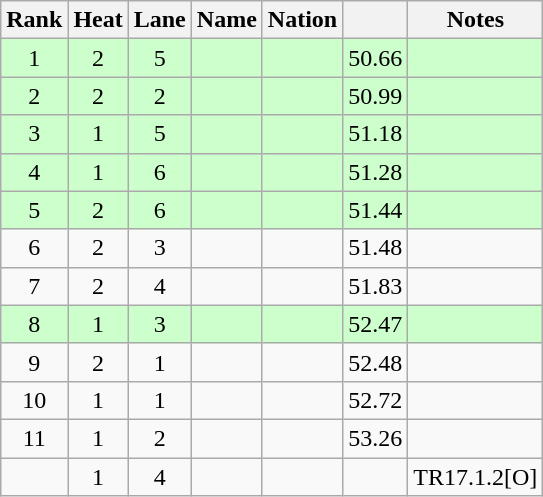<table class="wikitable sortable" style="text-align:center">
<tr>
<th scope="col">Rank</th>
<th scope="col">Heat</th>
<th scope="col">Lane</th>
<th scope="col">Name</th>
<th scope="col">Nation</th>
<th scope="col"></th>
<th scope="col">Notes</th>
</tr>
<tr bgcolor=ccffcc>
<td>1</td>
<td>2</td>
<td>5</td>
<td align="left"></td>
<td align="left"></td>
<td>50.66</td>
<td></td>
</tr>
<tr bgcolor=ccffcc>
<td>2</td>
<td>2</td>
<td>2</td>
<td align="left"></td>
<td align="left"></td>
<td>50.99</td>
<td></td>
</tr>
<tr bgcolor=ccffcc>
<td>3</td>
<td>1</td>
<td>5</td>
<td align="left"></td>
<td align="left"></td>
<td>51.18</td>
<td></td>
</tr>
<tr bgcolor=ccffcc>
<td>4</td>
<td>1</td>
<td>6</td>
<td align="left"></td>
<td align="left"></td>
<td>51.28</td>
<td></td>
</tr>
<tr bgcolor=ccffcc>
<td>5</td>
<td>2</td>
<td>6</td>
<td align="left"></td>
<td align="left"></td>
<td>51.44</td>
<td></td>
</tr>
<tr>
<td>6</td>
<td>2</td>
<td>3</td>
<td align="left"></td>
<td align="left"></td>
<td>51.48</td>
<td></td>
</tr>
<tr>
<td>7</td>
<td>2</td>
<td>4</td>
<td align="left"></td>
<td align="left"></td>
<td>51.83</td>
<td></td>
</tr>
<tr bgcolor=ccffcc>
<td>8</td>
<td>1</td>
<td>3</td>
<td align="left"></td>
<td align="left"></td>
<td>52.47</td>
<td></td>
</tr>
<tr>
<td>9</td>
<td>2</td>
<td>1</td>
<td align="left"></td>
<td align="left"></td>
<td>52.48</td>
<td></td>
</tr>
<tr>
<td>10</td>
<td>1</td>
<td>1</td>
<td align="left"></td>
<td align="left"></td>
<td>52.72</td>
<td></td>
</tr>
<tr>
<td>11</td>
<td>1</td>
<td>2</td>
<td align="left"></td>
<td align="left"></td>
<td>53.26</td>
<td></td>
</tr>
<tr>
<td></td>
<td>1</td>
<td>4</td>
<td align="left"></td>
<td align="left"></td>
<td></td>
<td>TR17.1.2[O]</td>
</tr>
</table>
